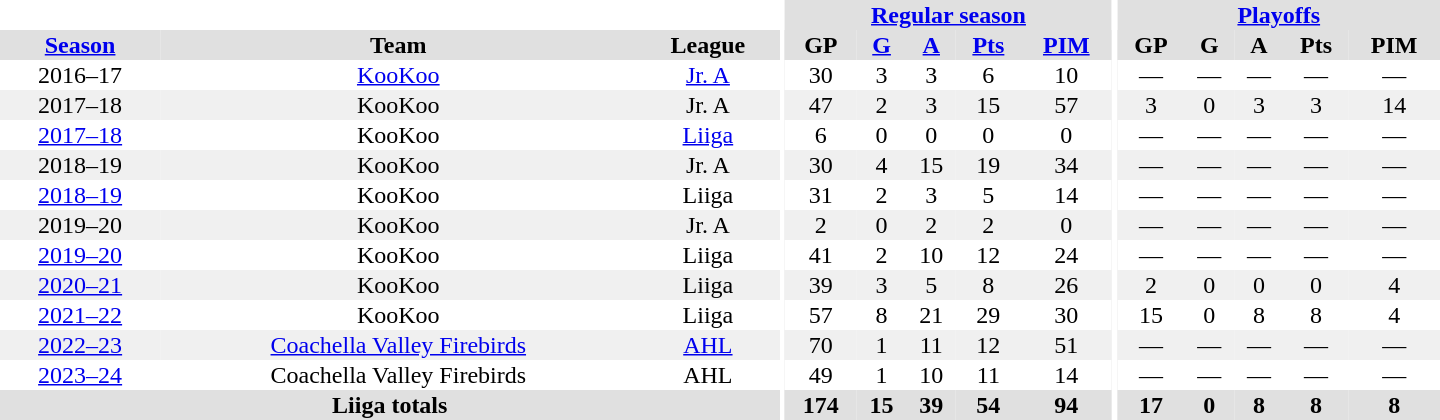<table border="0" cellpadding="1" cellspacing="0" style="text-align:center; width:60em">
<tr bgcolor="#e0e0e0">
<th colspan="3" bgcolor="#ffffff"></th>
<th rowspan="100" bgcolor="#ffffff"></th>
<th colspan="5"><a href='#'>Regular season</a></th>
<th rowspan="100" bgcolor="#ffffff"></th>
<th colspan="5"><a href='#'>Playoffs</a></th>
</tr>
<tr bgcolor="#e0e0e0">
<th><a href='#'>Season</a></th>
<th>Team</th>
<th>League</th>
<th>GP</th>
<th><a href='#'>G</a></th>
<th><a href='#'>A</a></th>
<th><a href='#'>Pts</a></th>
<th><a href='#'>PIM</a></th>
<th>GP</th>
<th>G</th>
<th>A</th>
<th>Pts</th>
<th>PIM</th>
</tr>
<tr>
<td>2016–17</td>
<td><a href='#'>KooKoo</a></td>
<td><a href='#'>Jr. A</a></td>
<td>30</td>
<td>3</td>
<td>3</td>
<td>6</td>
<td>10</td>
<td>—</td>
<td>—</td>
<td>—</td>
<td>—</td>
<td>—</td>
</tr>
<tr bgcolor="#f0f0f0">
<td>2017–18</td>
<td>KooKoo</td>
<td>Jr. A</td>
<td>47</td>
<td>2</td>
<td>3</td>
<td>15</td>
<td>57</td>
<td>3</td>
<td>0</td>
<td>3</td>
<td>3</td>
<td>14</td>
</tr>
<tr>
<td><a href='#'>2017–18</a></td>
<td>KooKoo</td>
<td><a href='#'>Liiga</a></td>
<td>6</td>
<td>0</td>
<td>0</td>
<td>0</td>
<td>0</td>
<td>—</td>
<td>—</td>
<td>—</td>
<td>—</td>
<td>—</td>
</tr>
<tr bgcolor="#f0f0f0">
<td>2018–19</td>
<td>KooKoo</td>
<td>Jr. A</td>
<td>30</td>
<td>4</td>
<td>15</td>
<td>19</td>
<td>34</td>
<td>—</td>
<td>—</td>
<td>—</td>
<td>—</td>
<td>—</td>
</tr>
<tr>
<td><a href='#'>2018–19</a></td>
<td>KooKoo</td>
<td>Liiga</td>
<td>31</td>
<td>2</td>
<td>3</td>
<td>5</td>
<td>14</td>
<td>—</td>
<td>—</td>
<td>—</td>
<td>—</td>
<td>—</td>
</tr>
<tr bgcolor="#f0f0f0">
<td>2019–20</td>
<td>KooKoo</td>
<td>Jr. A</td>
<td>2</td>
<td>0</td>
<td>2</td>
<td>2</td>
<td>0</td>
<td>—</td>
<td>—</td>
<td>—</td>
<td>—</td>
<td>—</td>
</tr>
<tr>
<td><a href='#'>2019–20</a></td>
<td>KooKoo</td>
<td>Liiga</td>
<td>41</td>
<td>2</td>
<td>10</td>
<td>12</td>
<td>24</td>
<td>—</td>
<td>—</td>
<td>—</td>
<td>—</td>
<td>—</td>
</tr>
<tr bgcolor="#f0f0f0">
<td><a href='#'>2020–21</a></td>
<td>KooKoo</td>
<td>Liiga</td>
<td>39</td>
<td>3</td>
<td>5</td>
<td>8</td>
<td>26</td>
<td>2</td>
<td>0</td>
<td>0</td>
<td>0</td>
<td>4</td>
</tr>
<tr>
<td><a href='#'>2021–22</a></td>
<td>KooKoo</td>
<td>Liiga</td>
<td>57</td>
<td>8</td>
<td>21</td>
<td>29</td>
<td>30</td>
<td>15</td>
<td>0</td>
<td>8</td>
<td>8</td>
<td>4</td>
</tr>
<tr bgcolor="#f0f0f0">
<td><a href='#'>2022–23</a></td>
<td><a href='#'>Coachella Valley Firebirds</a></td>
<td><a href='#'>AHL</a></td>
<td>70</td>
<td>1</td>
<td>11</td>
<td>12</td>
<td>51</td>
<td>—</td>
<td>—</td>
<td>—</td>
<td>—</td>
<td>—</td>
</tr>
<tr>
<td><a href='#'>2023–24</a></td>
<td>Coachella Valley Firebirds</td>
<td>AHL</td>
<td>49</td>
<td>1</td>
<td>10</td>
<td>11</td>
<td>14</td>
<td>—</td>
<td>—</td>
<td>—</td>
<td>—</td>
<td>—</td>
</tr>
<tr bgcolor="#e0e0e0">
<th colspan="3">Liiga totals</th>
<th>174</th>
<th>15</th>
<th>39</th>
<th>54</th>
<th>94</th>
<th>17</th>
<th>0</th>
<th>8</th>
<th>8</th>
<th>8</th>
</tr>
</table>
